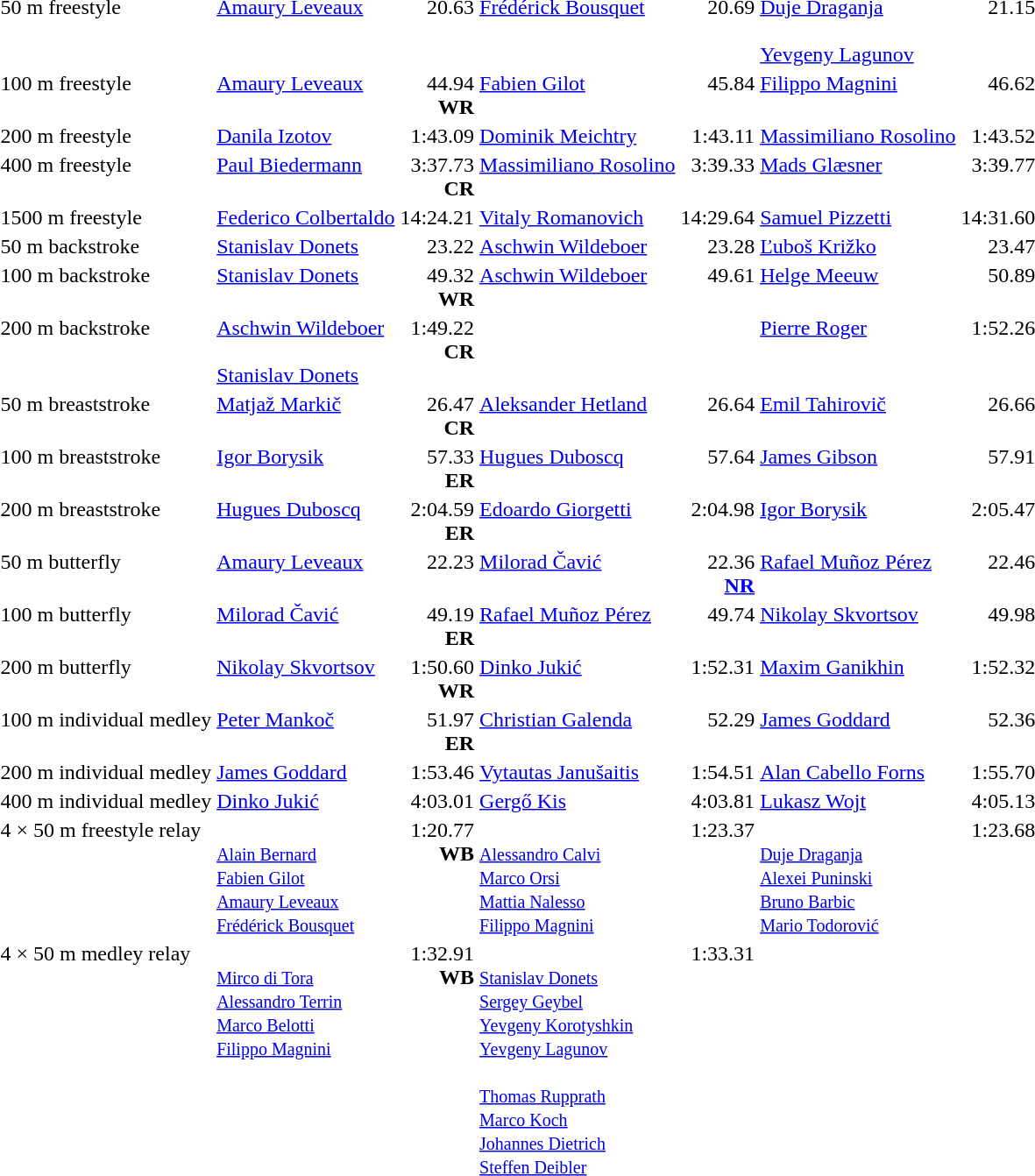<table>
<tr valign="top">
<td>50 m freestyle</td>
<td><a href='#'>Amaury Leveaux</a><br><small></small></td>
<td align="right">20.63</td>
<td><a href='#'>Frédérick Bousquet</a><br></td>
<td align="right">20.69</td>
<td><a href='#'>Duje Draganja</a><br><br><a href='#'>Yevgeny Lagunov</a><br></td>
<td align="right">21.15</td>
</tr>
<tr valign="top">
<td>100 m freestyle</td>
<td><a href='#'>Amaury Leveaux</a><br></td>
<td align="right">44.94<br><strong>WR</strong></td>
<td><a href='#'>Fabien Gilot</a><br><small></small></td>
<td align="right">45.84</td>
<td><a href='#'>Filippo Magnini</a><br><small></small></td>
<td align="right">46.62</td>
</tr>
<tr valign="top">
<td>200 m freestyle</td>
<td><a href='#'>Danila Izotov</a><br><small></small></td>
<td align="right">1:43.09</td>
<td><a href='#'>Dominik Meichtry</a><br><small></small></td>
<td align="right">1:43.11</td>
<td><a href='#'>Massimiliano Rosolino</a><br><small></small></td>
<td align="right">1:43.52</td>
</tr>
<tr valign="top">
<td>400 m freestyle</td>
<td><a href='#'>Paul Biedermann</a><br><small></small></td>
<td align="right">3:37.73<br><strong>CR</strong></td>
<td><a href='#'>Massimiliano Rosolino</a><br></td>
<td align="right">3:39.33</td>
<td><a href='#'>Mads Glæsner</a><br></td>
<td align="right">3:39.77</td>
</tr>
<tr valign="top">
<td>1500 m freestyle</td>
<td><a href='#'>Federico Colbertaldo</a><br></td>
<td align="right">14:24.21</td>
<td><a href='#'>Vitaly Romanovich</a><br><small></small></td>
<td align="right">14:29.64</td>
<td><a href='#'>Samuel Pizzetti</a><br><small></small></td>
<td align="right">14:31.60</td>
</tr>
<tr valign="top">
<td>50 m backstroke</td>
<td><a href='#'>Stanislav Donets</a><br><small></small></td>
<td align="right">23.22</td>
<td><a href='#'>Aschwin Wildeboer</a><br><small></small></td>
<td align="right">23.28</td>
<td><a href='#'>Ľuboš Križko</a><br><small></small></td>
<td align="right">23.47</td>
</tr>
<tr valign="top">
<td>100 m backstroke</td>
<td><a href='#'>Stanislav Donets</a><br><small></small></td>
<td align="right">49.32<br><strong>WR</strong></td>
<td><a href='#'>Aschwin Wildeboer</a><br><small></small></td>
<td align="right">49.61</td>
<td><a href='#'>Helge Meeuw</a><br><small></small></td>
<td align="right">50.89</td>
</tr>
<tr valign="top">
<td>200 m backstroke</td>
<td><a href='#'>Aschwin Wildeboer</a><br><small></small><br><a href='#'>Stanislav Donets</a><br><small></small></td>
<td align="right">1:49.22<br><strong>CR</strong></td>
<td></td>
<td></td>
<td><a href='#'>Pierre Roger</a><br></td>
<td align="right">1:52.26</td>
</tr>
<tr valign="top">
<td>50 m breaststroke</td>
<td><a href='#'>Matjaž Markič</a><br></td>
<td align="right">26.47<br><strong>CR</strong></td>
<td><a href='#'>Aleksander Hetland</a><br></td>
<td align="right">26.64</td>
<td><a href='#'>Emil Tahirovič</a><br><small></small></td>
<td align="right">26.66</td>
</tr>
<tr valign="top">
<td>100 m breaststroke</td>
<td><a href='#'>Igor Borysik</a><br><small></small></td>
<td align="right">57.33<br><strong>ER</strong></td>
<td><a href='#'>Hugues Duboscq</a><br><small></small></td>
<td align="right">57.64</td>
<td><a href='#'>James Gibson</a><br><small></small></td>
<td align="right">57.91</td>
</tr>
<tr valign="top">
<td>200 m breaststroke</td>
<td><a href='#'>Hugues Duboscq</a><br><small></small></td>
<td align="right">2:04.59<br><strong>ER</strong></td>
<td><a href='#'>Edoardo Giorgetti</a><br><small></small></td>
<td align="right">2:04.98</td>
<td><a href='#'>Igor Borysik</a><br><small></small></td>
<td align="right">2:05.47</td>
</tr>
<tr valign="top">
<td>50 m butterfly</td>
<td><a href='#'>Amaury Leveaux</a><br><small></small></td>
<td align="right">22.23</td>
<td><a href='#'>Milorad Čavić</a><br></td>
<td align="right">22.36<br><strong><a href='#'>NR</a></strong></td>
<td><a href='#'>Rafael Muñoz Pérez</a><br></td>
<td align="right">22.46</td>
</tr>
<tr valign="top">
<td>100 m butterfly</td>
<td><a href='#'>Milorad Čavić</a><br></td>
<td align="right">49.19<br><strong>ER</strong></td>
<td><a href='#'>Rafael Muñoz Pérez</a><br><small></small></td>
<td align="right">49.74</td>
<td><a href='#'>Nikolay Skvortsov</a><br><small></small></td>
<td align="right">49.98</td>
</tr>
<tr valign="top">
<td>200 m butterfly</td>
<td><a href='#'>Nikolay Skvortsov</a><br><small></small></td>
<td align="right">1:50.60<br><strong>WR</strong></td>
<td><a href='#'>Dinko Jukić</a><br></td>
<td align="right">1:52.31</td>
<td><a href='#'>Maxim Ganikhin</a><br></td>
<td align="right">1:52.32</td>
</tr>
<tr valign="top">
<td>100 m individual medley</td>
<td><a href='#'>Peter Mankoč</a><br></td>
<td align="right">51.97<br><strong>ER</strong></td>
<td><a href='#'>Christian Galenda</a><br><small></small></td>
<td align="right">52.29</td>
<td><a href='#'>James Goddard</a><br><small></small></td>
<td align="right">52.36</td>
</tr>
<tr valign="top">
<td>200 m individual medley</td>
<td><a href='#'>James Goddard</a><br><small></small></td>
<td align="right">1:53.46</td>
<td><a href='#'>Vytautas Janušaitis</a><br></td>
<td align="right">1:54.51</td>
<td><a href='#'>Alan Cabello Forns</a><br></td>
<td align="right">1:55.70</td>
</tr>
<tr valign="top">
<td>400 m individual medley</td>
<td><a href='#'>Dinko Jukić</a><br></td>
<td align="right">4:03.01</td>
<td><a href='#'>Gergő Kis</a><br><small></small></td>
<td align="right">4:03.81</td>
<td><a href='#'>Lukasz Wojt</a><br><small></small></td>
<td align="right">4:05.13</td>
</tr>
<tr valign="top">
<td>4 × 50 m freestyle relay</td>
<td><br><small><a href='#'>Alain Bernard</a><br><a href='#'>Fabien Gilot</a><br><a href='#'>Amaury Leveaux</a><br><a href='#'>Frédérick Bousquet</a></small></td>
<td align="right">1:20.77<br><strong>WB</strong></td>
<td><br><small><a href='#'>Alessandro Calvi</a><br><a href='#'>Marco Orsi</a><br><a href='#'>Mattia Nalesso</a><br><a href='#'>Filippo Magnini</a></small></td>
<td align="right">1:23.37</td>
<td><br><small><a href='#'>Duje Draganja</a><br><a href='#'>Alexei Puninski</a><br><a href='#'>Bruno Barbic</a><br><a href='#'>Mario Todorović</a></small></td>
<td align="right">1:23.68</td>
</tr>
<tr valign="top">
<td>4 × 50 m medley relay</td>
<td><br><small><a href='#'>Mirco di Tora</a><br><a href='#'>Alessandro Terrin</a><br><a href='#'>Marco Belotti</a><br><a href='#'>Filippo Magnini</a></small></td>
<td align="right">1:32.91<br><strong>WB</strong></td>
<td><br><small><a href='#'>Stanislav Donets</a><br><a href='#'>Sergey Geybel</a><br><a href='#'>Yevgeny Korotyshkin</a><br><a href='#'>Yevgeny Lagunov</a></small><br><br><small><a href='#'>Thomas Rupprath</a><br><a href='#'>Marco Koch</a><br><a href='#'>Johannes Dietrich</a><br><a href='#'>Steffen Deibler</a></small></td>
<td align="right">1:33.31</td>
<td></td>
<td></td>
</tr>
</table>
